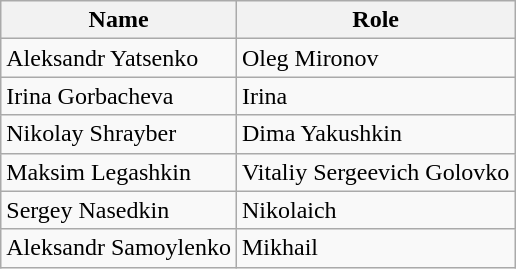<table class="wikitable">
<tr>
<th>Name</th>
<th>Role</th>
</tr>
<tr>
<td>Aleksandr Yatsenko</td>
<td>Oleg Mironov</td>
</tr>
<tr>
<td>Irina Gorbacheva</td>
<td>Irina</td>
</tr>
<tr>
<td>Nikolay Shrayber</td>
<td>Dima Yakushkin</td>
</tr>
<tr>
<td>Maksim Legashkin</td>
<td>Vitaliy Sergeevich Golovko</td>
</tr>
<tr>
<td>Sergey Nasedkin</td>
<td>Nikolaich</td>
</tr>
<tr>
<td>Aleksandr Samoylenko</td>
<td>Mikhail</td>
</tr>
</table>
